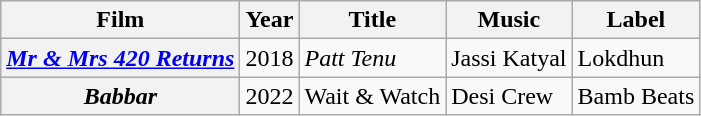<table class="wikitable plainrowheaders">
<tr>
<th scope="col">Film</th>
<th scope="col">Year</th>
<th scope="col">Title</th>
<th scope="col">Music</th>
<th scope="col">Label</th>
</tr>
<tr>
<th scope="row"><em><a href='#'>Mr & Mrs 420 Returns</a></em></th>
<td>2018</td>
<td><em>Patt Tenu</em></td>
<td>Jassi Katyal</td>
<td>Lokdhun</td>
</tr>
<tr>
<th scope="row"><em>Babbar</em></th>
<td>2022</td>
<td>Wait & Watch</td>
<td>Desi Crew</td>
<td>Bamb Beats</td>
</tr>
</table>
